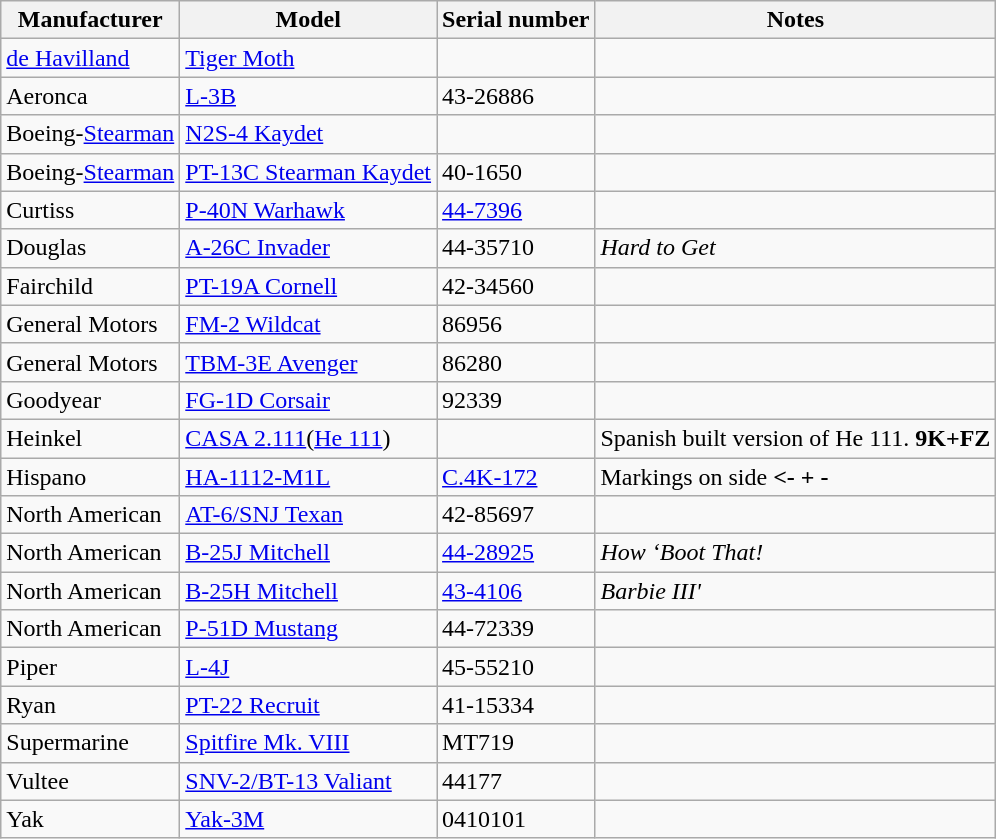<table class="wikitable sortable">
<tr>
<th>Manufacturer</th>
<th>Model</th>
<th>Serial number</th>
<th>Notes</th>
</tr>
<tr>
<td><a href='#'>de Havilland</a></td>
<td><a href='#'>Tiger Moth</a></td>
<td></td>
<td></td>
</tr>
<tr>
<td>Aeronca</td>
<td><a href='#'>L-3B</a></td>
<td>43-26886</td>
<td></td>
</tr>
<tr>
<td>Boeing-<a href='#'>Stearman</a></td>
<td><a href='#'>N2S-4 Kaydet</a></td>
<td></td>
<td></td>
</tr>
<tr>
<td>Boeing-<a href='#'>Stearman</a></td>
<td><a href='#'>PT-13C Stearman Kaydet</a></td>
<td>40-1650</td>
<td></td>
</tr>
<tr>
<td>Curtiss</td>
<td><a href='#'>P-40N Warhawk</a></td>
<td><a href='#'>44-7396</a></td>
<td></td>
</tr>
<tr>
<td>Douglas</td>
<td><a href='#'>A-26C Invader</a></td>
<td>44-35710</td>
<td><em>Hard to Get</em></td>
</tr>
<tr>
<td>Fairchild</td>
<td><a href='#'>PT-19A Cornell</a></td>
<td>42-34560</td>
<td></td>
</tr>
<tr>
<td>General Motors</td>
<td><a href='#'>FM-2 Wildcat</a></td>
<td>86956</td>
<td></td>
</tr>
<tr>
<td>General Motors</td>
<td><a href='#'>TBM-3E Avenger</a></td>
<td>86280</td>
<td></td>
</tr>
<tr>
<td>Goodyear</td>
<td><a href='#'>FG-1D Corsair</a></td>
<td>92339</td>
<td></td>
</tr>
<tr>
<td>Heinkel</td>
<td><a href='#'>CASA 2.111</a>(<a href='#'>He 111</a>)</td>
<td></td>
<td>Spanish built version of He 111. <strong>9K+FZ</strong></td>
</tr>
<tr>
<td>Hispano</td>
<td><a href='#'>HA-1112-M1L</a></td>
<td><a href='#'>C.4K-172</a></td>
<td>Markings on side <strong><- + -</strong></td>
</tr>
<tr>
<td>North American</td>
<td><a href='#'>AT-6/SNJ Texan</a></td>
<td>42-85697</td>
<td></td>
</tr>
<tr>
<td>North American</td>
<td><a href='#'>B-25J Mitchell</a></td>
<td><a href='#'>44-28925</a></td>
<td><em>How ‘Boot That!</em></td>
</tr>
<tr>
<td>North American</td>
<td><a href='#'>B-25H Mitchell</a></td>
<td><a href='#'>43-4106</a></td>
<td><em>Barbie III'</td>
</tr>
<tr>
<td>North American</td>
<td><a href='#'>P-51D Mustang</a></td>
<td>44-72339</td>
<td></td>
</tr>
<tr>
<td>Piper</td>
<td><a href='#'>L-4J</a></td>
<td>45-55210</td>
<td></td>
</tr>
<tr>
<td>Ryan</td>
<td><a href='#'>PT-22 Recruit</a></td>
<td>41-15334</td>
<td></td>
</tr>
<tr>
<td>Supermarine</td>
<td><a href='#'>Spitfire Mk. VIII</a></td>
<td>MT719</td>
<td></td>
</tr>
<tr>
<td>Vultee</td>
<td><a href='#'>SNV-2/BT-13 Valiant</a></td>
<td>44177</td>
<td></td>
</tr>
<tr>
<td>Yak</td>
<td><a href='#'>Yak-3M</a></td>
<td>0410101</td>
<td></td>
</tr>
</table>
